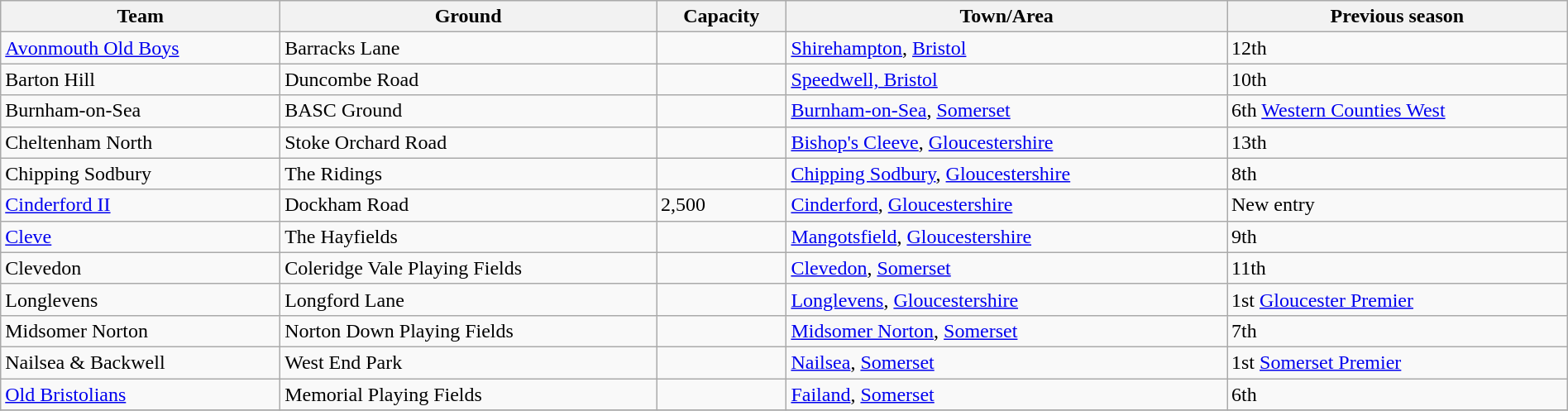<table class="wikitable sortable" style="width:100%;">
<tr>
<th>Team</th>
<th>Ground</th>
<th>Capacity</th>
<th>Town/Area</th>
<th>Previous season</th>
</tr>
<tr>
<td><a href='#'>Avonmouth Old Boys</a></td>
<td>Barracks Lane</td>
<td></td>
<td><a href='#'>Shirehampton</a>, <a href='#'>Bristol</a></td>
<td>12th</td>
</tr>
<tr>
<td>Barton Hill</td>
<td>Duncombe Road</td>
<td></td>
<td><a href='#'>Speedwell, Bristol</a></td>
<td>10th</td>
</tr>
<tr>
<td>Burnham-on-Sea</td>
<td>BASC Ground</td>
<td></td>
<td><a href='#'>Burnham-on-Sea</a>, <a href='#'>Somerset</a></td>
<td>6th <a href='#'>Western Counties West</a></td>
</tr>
<tr>
<td>Cheltenham North</td>
<td>Stoke Orchard Road</td>
<td></td>
<td><a href='#'>Bishop's Cleeve</a>, <a href='#'>Gloucestershire</a></td>
<td>13th</td>
</tr>
<tr>
<td>Chipping Sodbury</td>
<td>The Ridings</td>
<td></td>
<td><a href='#'>Chipping Sodbury</a>, <a href='#'>Gloucestershire</a></td>
<td>8th</td>
</tr>
<tr>
<td><a href='#'>Cinderford II</a></td>
<td>Dockham Road</td>
<td>2,500</td>
<td><a href='#'>Cinderford</a>, <a href='#'>Gloucestershire</a></td>
<td>New entry</td>
</tr>
<tr>
<td><a href='#'>Cleve</a></td>
<td>The Hayfields</td>
<td></td>
<td><a href='#'>Mangotsfield</a>, <a href='#'>Gloucestershire</a></td>
<td>9th</td>
</tr>
<tr>
<td>Clevedon</td>
<td>Coleridge Vale Playing Fields</td>
<td></td>
<td><a href='#'>Clevedon</a>, <a href='#'>Somerset</a></td>
<td>11th</td>
</tr>
<tr>
<td>Longlevens</td>
<td>Longford Lane</td>
<td></td>
<td><a href='#'>Longlevens</a>, <a href='#'>Gloucestershire</a></td>
<td>1st <a href='#'>Gloucester Premier</a></td>
</tr>
<tr>
<td>Midsomer Norton</td>
<td>Norton Down Playing Fields</td>
<td></td>
<td><a href='#'>Midsomer Norton</a>, <a href='#'>Somerset</a></td>
<td>7th</td>
</tr>
<tr>
<td>Nailsea & Backwell</td>
<td>West End Park</td>
<td></td>
<td><a href='#'>Nailsea</a>, <a href='#'>Somerset</a></td>
<td>1st <a href='#'>Somerset Premier</a></td>
</tr>
<tr>
<td><a href='#'>Old Bristolians</a></td>
<td>Memorial Playing Fields</td>
<td></td>
<td><a href='#'>Failand</a>, <a href='#'>Somerset</a></td>
<td>6th</td>
</tr>
<tr>
</tr>
</table>
